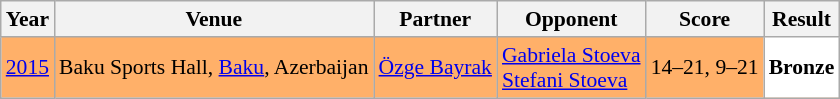<table class="sortable wikitable" style="font-size:90%">
<tr>
<th>Year</th>
<th>Venue</th>
<th>Partner</th>
<th>Opponent</th>
<th>Score</th>
<th>Result</th>
</tr>
<tr style="background:#FFB069">
<td align="center"><a href='#'>2015</a></td>
<td align="left">Baku Sports Hall, <a href='#'>Baku</a>, Azerbaijan</td>
<td align="left"> <a href='#'>Özge Bayrak</a></td>
<td align="left"> <a href='#'>Gabriela Stoeva</a> <br>  <a href='#'>Stefani Stoeva</a></td>
<td align="left">14–21, 9–21</td>
<td style="text-align:left; background:white"> <strong>Bronze</strong></td>
</tr>
</table>
